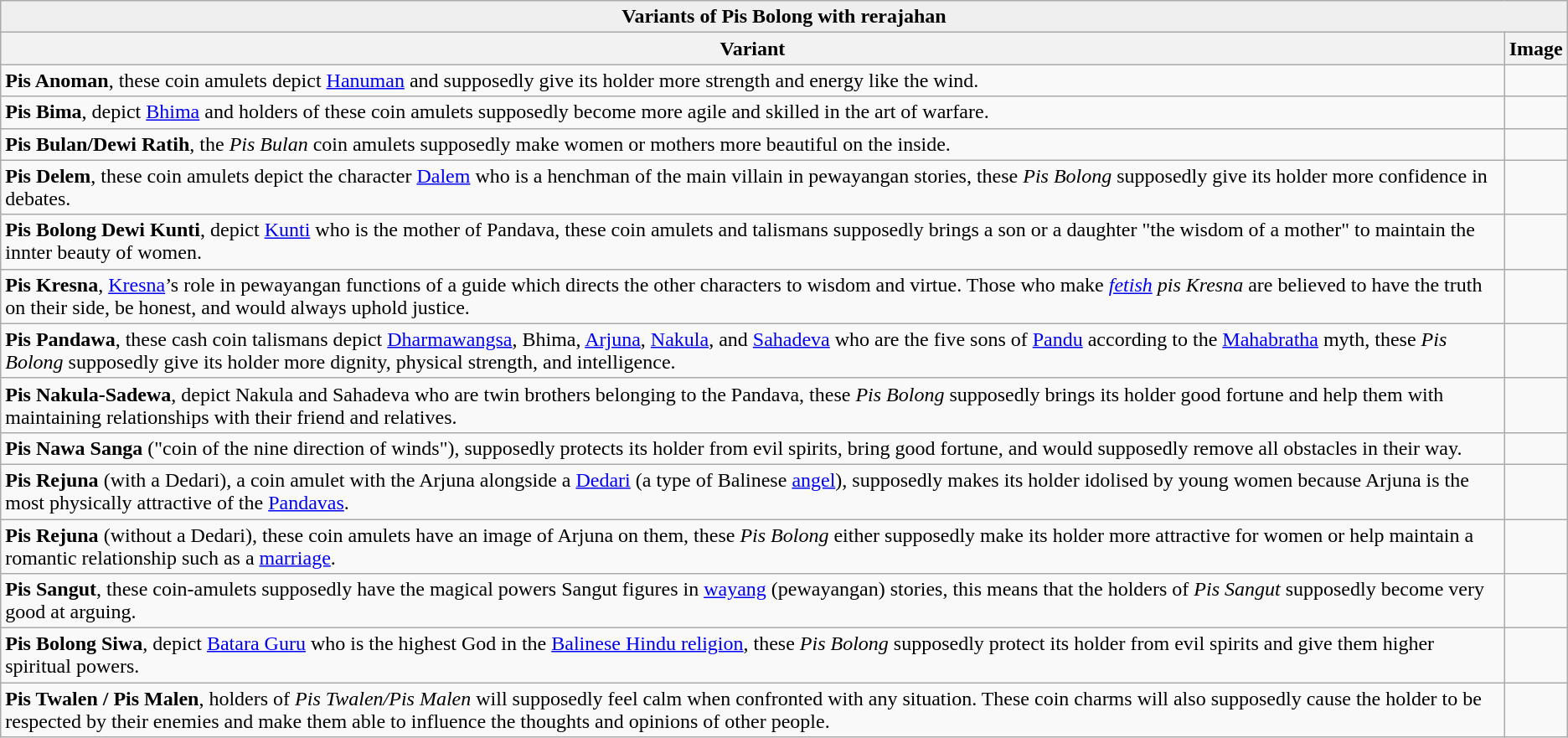<table class="wikitable mw-collapsible mw-uncollapsed">
<tr>
<td colspan="2"  style="text-align:center; background:#efefef;"><strong>Variants of Pis Bolong with rerajahan</strong></td>
</tr>
<tr>
<th>Variant</th>
<th>Image</th>
</tr>
<tr>
<td><strong>Pis Anoman</strong>, these coin amulets depict <a href='#'>Hanuman</a> and supposedly give its holder more strength and energy like the wind.</td>
<td></td>
</tr>
<tr>
<td><strong>Pis Bima</strong>, depict <a href='#'>Bhima</a> and holders of these coin amulets supposedly become more agile and skilled in the art of warfare.</td>
<td></td>
</tr>
<tr>
<td><strong>Pis Bulan/Dewi Ratih</strong>, the <em>Pis Bulan</em> coin amulets supposedly make women or mothers more beautiful on the inside.</td>
<td></td>
</tr>
<tr>
<td><strong>Pis Delem</strong>, these coin amulets depict the character <a href='#'>Dalem</a> who is a henchman of the main villain in pewayangan stories, these <em>Pis Bolong</em> supposedly give its holder more confidence in debates.</td>
<td></td>
</tr>
<tr>
<td><strong>Pis Bolong Dewi Kunti</strong>, depict <a href='#'>Kunti</a> who is the mother of Pandava, these coin amulets and talismans supposedly brings a son or a daughter "the wisdom of a mother" to maintain the innter beauty of women.</td>
<td></td>
</tr>
<tr>
<td><strong>Pis Kresna</strong>, <a href='#'>Kresna</a>’s role in pewayangan functions of a guide which directs the other characters to wisdom and virtue. Those who make <em><a href='#'>fetish</a> pis Kresna</em> are believed to have the truth on their side, be honest, and would always uphold justice.</td>
<td></td>
</tr>
<tr>
<td><strong>Pis Pandawa</strong>, these cash coin talismans depict <a href='#'>Dharmawangsa</a>, Bhima, <a href='#'>Arjuna</a>, <a href='#'>Nakula</a>, and <a href='#'>Sahadeva</a> who are the five sons of <a href='#'>Pandu</a> according to the <a href='#'>Mahabratha</a> myth, these <em>Pis Bolong</em> supposedly give its holder more dignity, physical strength, and intelligence.</td>
</tr>
<tr>
<td><strong>Pis Nakula-Sadewa</strong>, depict Nakula and Sahadeva who are twin brothers belonging to the Pandava, these <em>Pis Bolong</em> supposedly brings its holder good fortune and help them with maintaining relationships with their friend and relatives.</td>
<td></td>
</tr>
<tr>
<td><strong>Pis Nawa Sanga</strong> ("coin of the nine direction of winds"), supposedly protects its holder from evil spirits, bring good fortune, and would supposedly remove all obstacles in their way.</td>
<td></td>
</tr>
<tr>
<td><strong>Pis Rejuna</strong> (with a Dedari), a coin amulet with the Arjuna alongside a <a href='#'>Dedari</a> (a type of Balinese <a href='#'>angel</a>), supposedly makes its holder idolised by young women because Arjuna is the most physically attractive of the <a href='#'>Pandavas</a>.</td>
<td></td>
</tr>
<tr>
<td><strong>Pis Rejuna</strong> (without a Dedari), these coin amulets have an image of Arjuna on them, these <em>Pis Bolong</em> either supposedly make its holder more attractive for women or help maintain a romantic relationship such as a <a href='#'>marriage</a>.</td>
<td></td>
</tr>
<tr>
<td><strong>Pis Sangut</strong>, these coin-amulets supposedly have the magical powers Sangut figures in <a href='#'>wayang</a> (pewayangan) stories, this means that the holders of <em>Pis Sangut</em> supposedly become very good at arguing.</td>
<td></td>
</tr>
<tr>
<td><strong>Pis Bolong Siwa</strong>, depict <a href='#'>Batara Guru</a> who is the highest God in the <a href='#'>Balinese Hindu religion</a>, these <em>Pis Bolong</em> supposedly protect its holder from evil spirits and give them higher spiritual powers.</td>
<td></td>
</tr>
<tr>
<td><strong>Pis Twalen / Pis Malen</strong>, holders of <em>Pis Twalen/Pis Malen</em> will supposedly feel calm when confronted with any situation. These coin charms will also supposedly cause the holder to be respected by their enemies and make them able to influence the thoughts and opinions of other people.</td>
<td></td>
</tr>
</table>
